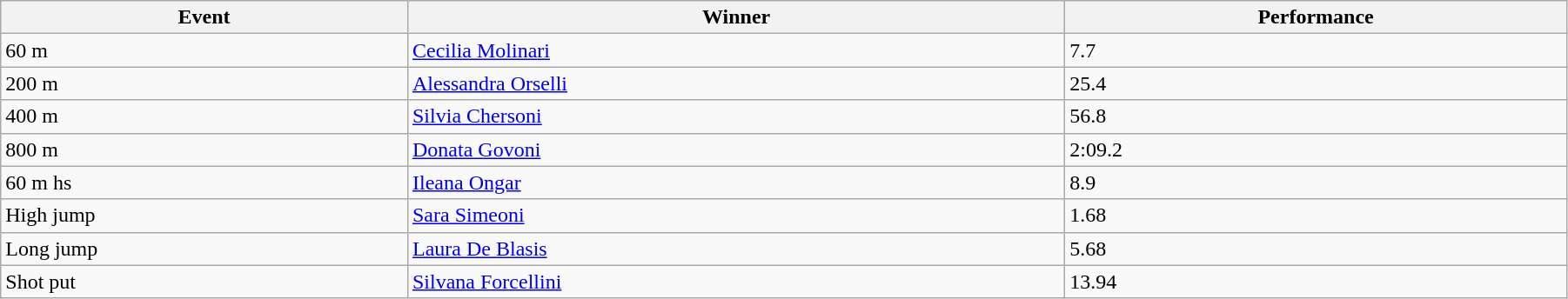<table class="wikitable" width=95% style="font-size:100%; text-align:left;">
<tr>
<th>Event</th>
<th>Winner</th>
<th>Performance</th>
</tr>
<tr>
<td>60 m</td>
<td><a href='#'>Cecilia Molinari</a></td>
<td>7.7</td>
</tr>
<tr>
<td>200 m</td>
<td><a href='#'>Alessandra Orselli</a></td>
<td>25.4</td>
</tr>
<tr>
<td>400 m</td>
<td><a href='#'>Silvia Chersoni</a></td>
<td>56.8</td>
</tr>
<tr>
<td>800 m</td>
<td><a href='#'>Donata Govoni</a></td>
<td>2:09.2</td>
</tr>
<tr>
<td>60 m hs</td>
<td><a href='#'>Ileana Ongar</a></td>
<td>8.9</td>
</tr>
<tr>
<td>High jump</td>
<td><a href='#'>Sara Simeoni</a></td>
<td>1.68</td>
</tr>
<tr>
<td>Long jump</td>
<td><a href='#'>Laura De Blasis</a></td>
<td>5.68</td>
</tr>
<tr>
<td>Shot put</td>
<td><a href='#'>Silvana Forcellini</a></td>
<td>13.94</td>
</tr>
</table>
